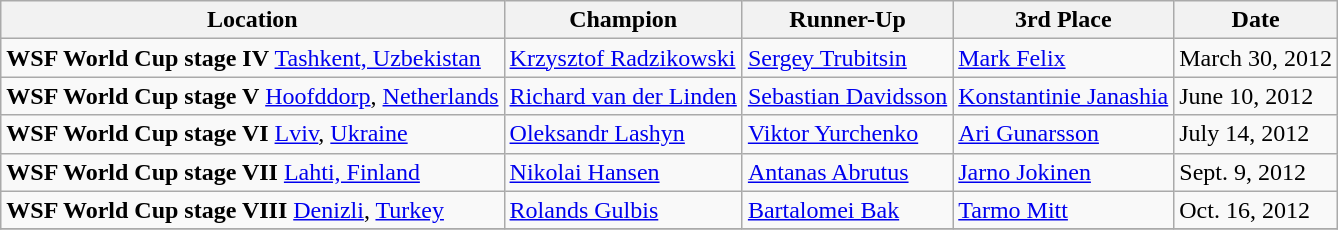<table class="wikitable">
<tr>
<th>Location</th>
<th>Champion</th>
<th>Runner-Up</th>
<th>3rd Place</th>
<th>Date</th>
</tr>
<tr>
<td><strong>WSF World Cup stage IV</strong>  <a href='#'>Tashkent, Uzbekistan</a></td>
<td> <a href='#'>Krzysztof Radzikowski</a></td>
<td> <a href='#'>Sergey Trubitsin</a></td>
<td> <a href='#'>Mark Felix</a></td>
<td>March 30, 2012</td>
</tr>
<tr>
<td><strong>WSF World Cup stage V</strong>  <a href='#'>Hoofddorp</a>, <a href='#'>Netherlands</a></td>
<td> <a href='#'>Richard van der Linden</a></td>
<td> <a href='#'>Sebastian Davidsson</a></td>
<td> <a href='#'>Konstantinie Janashia</a></td>
<td>June 10, 2012</td>
</tr>
<tr>
<td><strong>WSF World Cup stage VI</strong>  <a href='#'>Lviv</a>, <a href='#'>Ukraine</a></td>
<td> <a href='#'>Oleksandr Lashyn</a></td>
<td> <a href='#'>Viktor Yurchenko</a></td>
<td> <a href='#'>Ari Gunarsson</a></td>
<td>July 14, 2012</td>
</tr>
<tr>
<td><strong>WSF World Cup stage VII</strong>  <a href='#'>Lahti, Finland</a></td>
<td> <a href='#'>Nikolai Hansen</a></td>
<td> <a href='#'>Antanas Abrutus</a></td>
<td> <a href='#'>Jarno Jokinen</a></td>
<td>Sept. 9, 2012</td>
</tr>
<tr>
<td><strong>WSF World Cup stage VIII</strong>  <a href='#'>Denizli</a>, <a href='#'>Turkey</a></td>
<td> <a href='#'>Rolands Gulbis</a></td>
<td> <a href='#'>Bartalomei Bak</a></td>
<td> <a href='#'>Tarmo Mitt</a></td>
<td>Oct. 16, 2012</td>
</tr>
<tr>
</tr>
</table>
